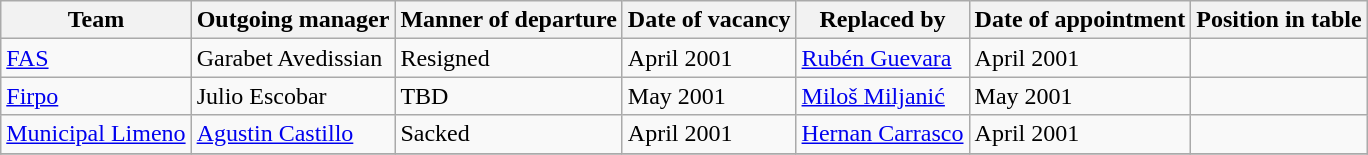<table class="wikitable">
<tr>
<th>Team</th>
<th>Outgoing manager</th>
<th>Manner of departure</th>
<th>Date of vacancy</th>
<th>Replaced by</th>
<th>Date of appointment</th>
<th>Position in table</th>
</tr>
<tr>
<td><a href='#'>FAS</a></td>
<td>  Garabet Avedissian</td>
<td>Resigned</td>
<td>April 2001</td>
<td> <a href='#'>Rubén Guevara</a></td>
<td>April 2001</td>
<td></td>
</tr>
<tr>
<td><a href='#'>Firpo</a></td>
<td> Julio Escobar</td>
<td>TBD</td>
<td>May 2001</td>
<td> <a href='#'>Miloš Miljanić</a></td>
<td>May 2001</td>
<td></td>
</tr>
<tr>
<td><a href='#'>Municipal Limeno</a></td>
<td> <a href='#'>Agustin Castillo</a></td>
<td>Sacked</td>
<td>April 2001</td>
<td> <a href='#'>Hernan Carrasco</a></td>
<td>April 2001</td>
<td></td>
</tr>
<tr>
</tr>
</table>
